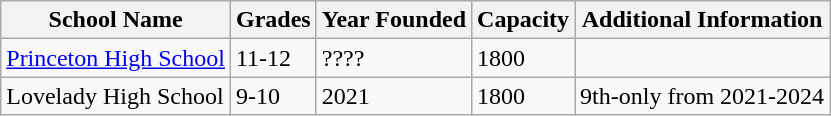<table class="wikitable sortable mw-collapsible">
<tr>
<th>School Name</th>
<th>Grades</th>
<th>Year Founded</th>
<th>Capacity</th>
<th>Additional Information</th>
</tr>
<tr>
<td><a href='#'>Princeton High School</a></td>
<td>11-12</td>
<td>????</td>
<td>1800</td>
<td></td>
</tr>
<tr>
<td>Lovelady High School</td>
<td>9-10</td>
<td>2021</td>
<td>1800</td>
<td>9th-only from 2021-2024</td>
</tr>
</table>
